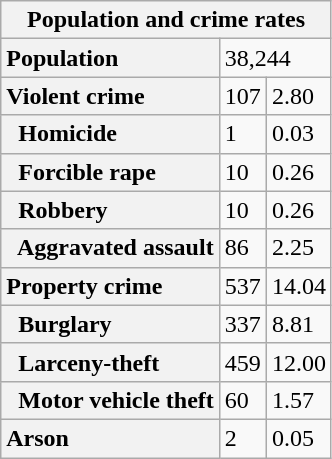<table class="wikitable collapsible collapsed">
<tr>
<th colspan="3">Population and crime rates</th>
</tr>
<tr>
<th scope="row" style="text-align: left;">Population</th>
<td colspan="2">38,244</td>
</tr>
<tr>
<th scope="row" style="text-align: left;">Violent crime</th>
<td>107</td>
<td>2.80</td>
</tr>
<tr>
<th scope="row" style="text-align: left;">  Homicide</th>
<td>1</td>
<td>0.03</td>
</tr>
<tr>
<th scope="row" style="text-align: left;">  Forcible rape</th>
<td>10</td>
<td>0.26</td>
</tr>
<tr>
<th scope="row" style="text-align: left;">  Robbery</th>
<td>10</td>
<td>0.26</td>
</tr>
<tr>
<th scope="row" style="text-align: left;">  Aggravated assault</th>
<td>86</td>
<td>2.25</td>
</tr>
<tr>
<th scope="row" style="text-align: left;">Property crime</th>
<td>537</td>
<td>14.04</td>
</tr>
<tr>
<th scope="row" style="text-align: left;">  Burglary</th>
<td>337</td>
<td>8.81</td>
</tr>
<tr>
<th scope="row" style="text-align: left;">  Larceny-theft</th>
<td>459</td>
<td>12.00</td>
</tr>
<tr>
<th scope="row" style="text-align: left;">  Motor vehicle theft</th>
<td>60</td>
<td>1.57</td>
</tr>
<tr>
<th scope="row" style="text-align: left;">Arson</th>
<td>2</td>
<td>0.05</td>
</tr>
</table>
